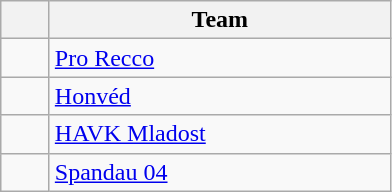<table class="wikitable" style="text-align:center">
<tr>
<th width=25></th>
<th width=220>Team</th>
</tr>
<tr>
<td></td>
<td align=left> <a href='#'>Pro Recco</a></td>
</tr>
<tr>
<td></td>
<td align=left> <a href='#'>Honvéd</a></td>
</tr>
<tr>
<td></td>
<td align=left> <a href='#'>HAVK Mladost</a></td>
</tr>
<tr>
<td></td>
<td align=left> <a href='#'>Spandau 04</a></td>
</tr>
</table>
